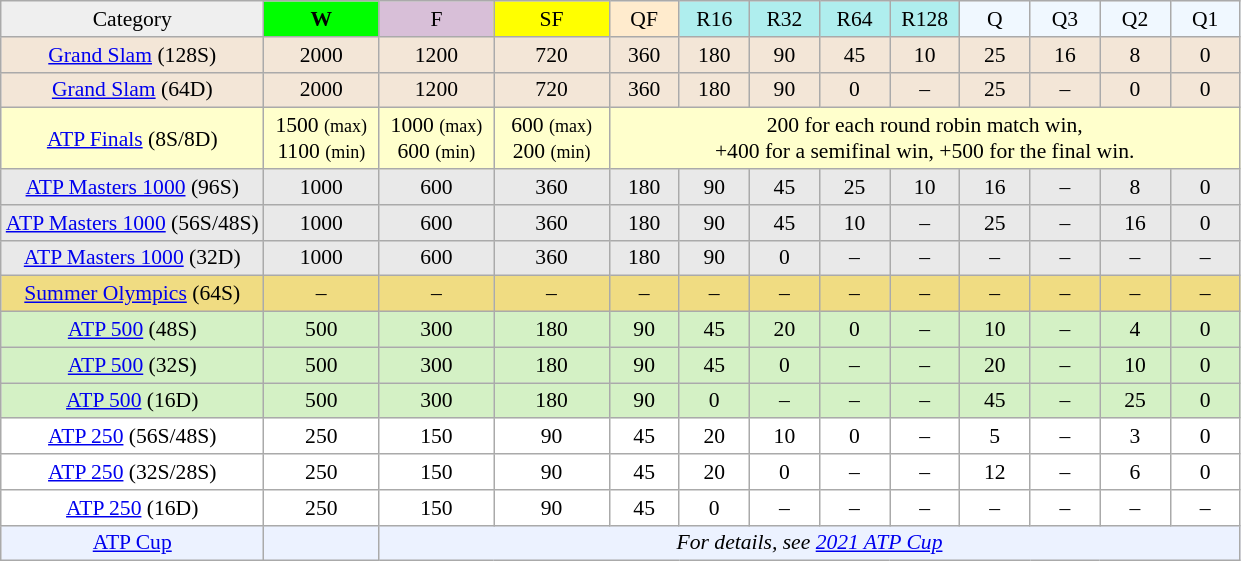<table class=wikitable style=text-align:center;font-size:90%>
<tr>
<td style="background:#efefef;">Category</td>
<td style="width:70px; background:lime;"><strong>W</strong></td>
<td style="width:70px; background:thistle;">F</td>
<td style="width:70px; background:#ff0;">SF</td>
<td style="width:40px; background:#ffebcd;">QF</td>
<td style="width:40px; background:#afeeee;">R16</td>
<td style="width:40px; background:#afeeee;">R32</td>
<td style="width:40px; background:#afeeee;">R64</td>
<td style="width:40px; background:#afeeee;">R128</td>
<td style="width:40px; background:#f0f8ff;">Q</td>
<td style="width:40px; background:#f0f8ff;">Q3</td>
<td style="width:40px; background:#f0f8ff;">Q2</td>
<td style="width:40px; background:#f0f8ff;">Q1</td>
</tr>
<tr style="background:#f3e6d7;">
<td><a href='#'>Grand Slam</a> (128S)</td>
<td>2000</td>
<td>1200</td>
<td>720</td>
<td>360</td>
<td>180</td>
<td>90</td>
<td>45</td>
<td>10</td>
<td>25</td>
<td>16</td>
<td>8</td>
<td>0</td>
</tr>
<tr style="background:#f3e6d7;">
<td><a href='#'>Grand Slam</a> (64D)</td>
<td>2000</td>
<td>1200</td>
<td>720</td>
<td>360</td>
<td>180</td>
<td>90</td>
<td>0</td>
<td>–</td>
<td>25</td>
<td>–</td>
<td>0</td>
<td>0</td>
</tr>
<tr style="background:#ffc;">
<td><a href='#'>ATP Finals</a> (8S/8D)</td>
<td>1500 <small>(max)</small> 1100 <small>(min)</small></td>
<td>1000 <small>(max)</small> 600 <small>(min)</small></td>
<td>600 <small>(max)</small> <br>200 <small>(min)</small></td>
<td colspan="9">200 for each round robin match win,<br> +400 for a semifinal win, +500 for the final win.</td>
</tr>
<tr style="background:#e9e9e9;">
<td><a href='#'>ATP Masters 1000</a> (96S)</td>
<td>1000</td>
<td>600</td>
<td>360</td>
<td>180</td>
<td>90</td>
<td>45</td>
<td>25</td>
<td>10</td>
<td>16</td>
<td>–</td>
<td>8</td>
<td>0</td>
</tr>
<tr style="background:#e9e9e9;">
<td><a href='#'>ATP Masters 1000</a> (56S/48S)</td>
<td>1000</td>
<td>600</td>
<td>360</td>
<td>180</td>
<td>90</td>
<td>45</td>
<td>10</td>
<td>–</td>
<td>25</td>
<td>–</td>
<td>16</td>
<td>0</td>
</tr>
<tr style="background:#e9e9e9;">
<td><a href='#'>ATP Masters 1000</a> (32D)</td>
<td>1000</td>
<td>600</td>
<td>360</td>
<td>180</td>
<td>90</td>
<td>0</td>
<td>–</td>
<td>–</td>
<td>–</td>
<td>–</td>
<td>–</td>
<td>–</td>
</tr>
<tr style="background:#f0dc82;">
<td><a href='#'>Summer Olympics</a> (64S)</td>
<td>–</td>
<td>–</td>
<td>–</td>
<td>–</td>
<td>–</td>
<td>–</td>
<td>–</td>
<td>–</td>
<td>–</td>
<td>–</td>
<td>–</td>
<td>–</td>
</tr>
<tr style="background:#d4f1c5;">
<td><a href='#'>ATP 500</a> (48S)</td>
<td>500</td>
<td>300</td>
<td>180</td>
<td>90</td>
<td>45</td>
<td>20</td>
<td>0</td>
<td>–</td>
<td>10</td>
<td>–</td>
<td>4</td>
<td>0</td>
</tr>
<tr style="background:#d4f1c5;">
<td><a href='#'>ATP 500</a> (32S)</td>
<td>500</td>
<td>300</td>
<td>180</td>
<td>90</td>
<td>45</td>
<td>0</td>
<td>–</td>
<td>–</td>
<td>20</td>
<td>–</td>
<td>10</td>
<td>0</td>
</tr>
<tr style="background:#d4f1c5;">
<td><a href='#'>ATP 500</a> (16D)</td>
<td>500</td>
<td>300</td>
<td>180</td>
<td>90</td>
<td>0</td>
<td>–</td>
<td>–</td>
<td>–</td>
<td>45</td>
<td>–</td>
<td>25</td>
<td>0</td>
</tr>
<tr style="background:#fff;">
<td><a href='#'>ATP 250</a> (56S/48S)</td>
<td>250</td>
<td>150</td>
<td>90</td>
<td>45</td>
<td>20</td>
<td>10</td>
<td>0</td>
<td>–</td>
<td>5</td>
<td>–</td>
<td>3</td>
<td>0</td>
</tr>
<tr style="background:#fff;">
<td><a href='#'>ATP 250</a> (32S/28S)</td>
<td>250</td>
<td>150</td>
<td>90</td>
<td>45</td>
<td>20</td>
<td>0</td>
<td>–</td>
<td>–</td>
<td>12</td>
<td>–</td>
<td>6</td>
<td>0</td>
</tr>
<tr style="background:#fff;">
<td><a href='#'>ATP 250</a> (16D)</td>
<td>250</td>
<td>150</td>
<td>90</td>
<td>45</td>
<td>0</td>
<td>–</td>
<td>–</td>
<td>–</td>
<td>–</td>
<td>–</td>
<td>–</td>
<td>–</td>
</tr>
<tr style="background:#ecf2ff;">
<td><a href='#'>ATP Cup</a></td>
<td> </td>
<td colspan="11"><em>For details, see <a href='#'>2021 ATP Cup</a></em></td>
</tr>
</table>
